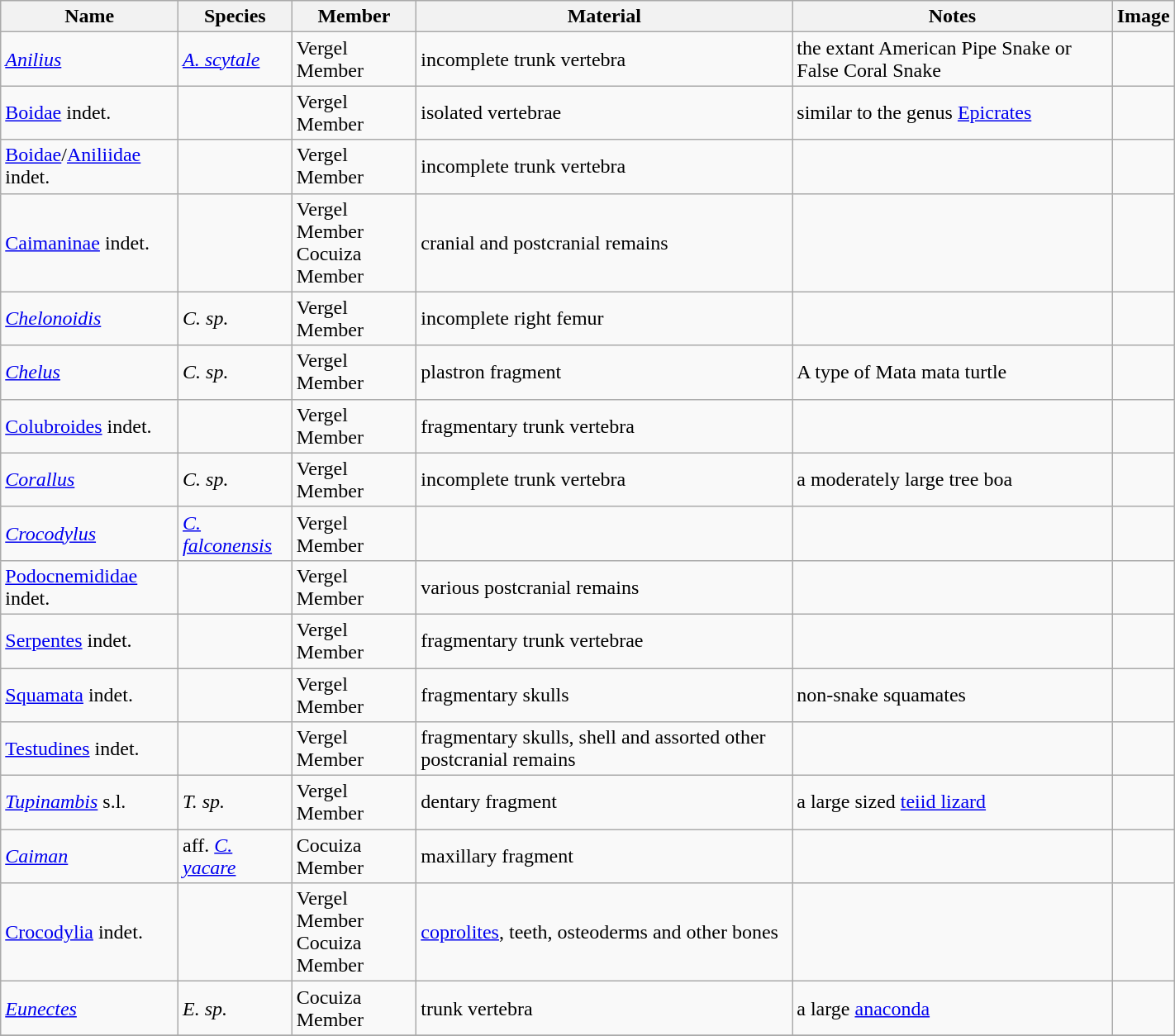<table class="wikitable" align="center" width="75%">
<tr>
<th>Name</th>
<th>Species</th>
<th>Member</th>
<th>Material</th>
<th>Notes</th>
<th>Image</th>
</tr>
<tr>
<td><em><a href='#'>Anilius</a></em></td>
<td><em><a href='#'>A. scytale</a></em></td>
<td>Vergel Member</td>
<td>incomplete trunk vertebra</td>
<td>the extant American Pipe Snake or False Coral Snake</td>
<td></td>
</tr>
<tr>
<td><a href='#'>Boidae</a> indet.</td>
<td></td>
<td>Vergel Member</td>
<td>isolated vertebrae</td>
<td>similar to the genus <a href='#'>Epicrates</a></td>
<td></td>
</tr>
<tr>
<td><a href='#'>Boidae</a>/<a href='#'>Aniliidae</a> indet.</td>
<td></td>
<td>Vergel Member</td>
<td>incomplete trunk vertebra</td>
<td></td>
<td></td>
</tr>
<tr>
<td><a href='#'>Caimaninae</a> indet.</td>
<td></td>
<td>Vergel Member<br>Cocuiza Member</td>
<td>cranial and postcranial remains</td>
<td></td>
<td></td>
</tr>
<tr>
<td><em><a href='#'>Chelonoidis</a></em></td>
<td><em>C. sp.</em></td>
<td>Vergel Member</td>
<td>incomplete right femur</td>
<td></td>
<td></td>
</tr>
<tr>
<td><em><a href='#'>Chelus</a></em></td>
<td><em>C. sp.</em></td>
<td>Vergel Member</td>
<td>plastron fragment</td>
<td>A type of Mata mata turtle</td>
<td></td>
</tr>
<tr>
<td><a href='#'>Colubroides</a> indet.</td>
<td></td>
<td>Vergel Member</td>
<td>fragmentary trunk vertebra</td>
<td></td>
<td></td>
</tr>
<tr>
<td><em><a href='#'>Corallus</a></em></td>
<td><em>C. sp.</em></td>
<td>Vergel Member</td>
<td>incomplete trunk vertebra</td>
<td>a moderately large tree boa</td>
<td></td>
</tr>
<tr>
<td><em><a href='#'>Crocodylus</a></em></td>
<td><em><a href='#'>C. falconensis</a></em></td>
<td>Vergel Member</td>
<td></td>
<td></td>
<td></td>
</tr>
<tr>
<td><a href='#'>Podocnemididae</a> indet.</td>
<td></td>
<td>Vergel Member</td>
<td>various postcranial remains</td>
<td></td>
<td></td>
</tr>
<tr>
<td><a href='#'>Serpentes</a> indet.</td>
<td></td>
<td>Vergel Member</td>
<td>fragmentary trunk vertebrae</td>
<td></td>
<td></td>
</tr>
<tr>
<td><a href='#'>Squamata</a> indet.</td>
<td></td>
<td>Vergel Member</td>
<td>fragmentary skulls</td>
<td>non-snake squamates</td>
<td></td>
</tr>
<tr>
<td><a href='#'>Testudines</a> indet.</td>
<td></td>
<td>Vergel Member</td>
<td>fragmentary skulls, shell and assorted other postcranial remains</td>
<td></td>
<td></td>
</tr>
<tr>
<td><em><a href='#'>Tupinambis</a></em> s.l.</td>
<td><em>T. sp.</em></td>
<td>Vergel Member</td>
<td>dentary fragment</td>
<td>a large sized <a href='#'>teiid lizard</a></td>
<td></td>
</tr>
<tr>
<td><em><a href='#'>Caiman</a></em></td>
<td>aff. <em><a href='#'>C. yacare</a></em></td>
<td>Cocuiza Member</td>
<td>maxillary fragment</td>
<td></td>
<td></td>
</tr>
<tr>
<td><a href='#'>Crocodylia</a> indet.</td>
<td></td>
<td>Vergel Member<br>Cocuiza Member</td>
<td><a href='#'>coprolites</a>, teeth, osteoderms and other bones</td>
<td></td>
<td></td>
</tr>
<tr>
<td><em><a href='#'>Eunectes</a></em></td>
<td><em>E. sp.</em></td>
<td>Cocuiza Member</td>
<td>trunk vertebra</td>
<td>a large <a href='#'>anaconda</a></td>
<td></td>
</tr>
<tr>
</tr>
</table>
